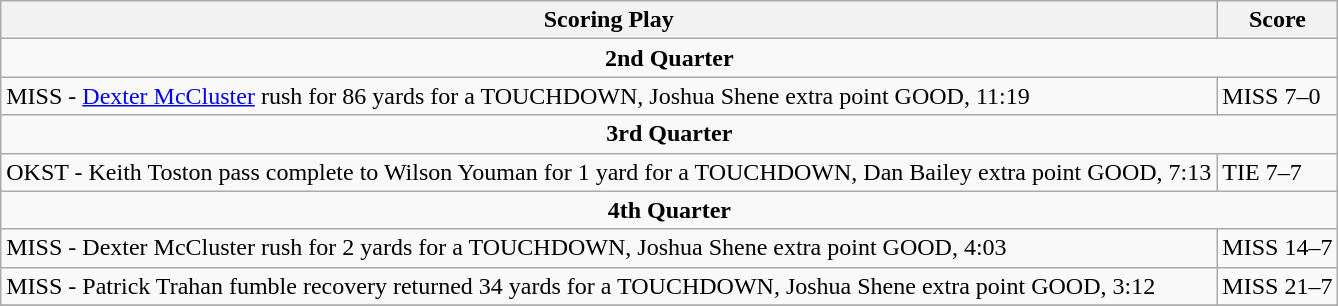<table class="wikitable">
<tr>
<th>Scoring Play</th>
<th>Score</th>
</tr>
<tr>
<td colspan="4" align="center"><strong>2nd Quarter</strong></td>
</tr>
<tr>
<td>MISS - <a href='#'>Dexter McCluster</a> rush for 86 yards for a TOUCHDOWN, Joshua Shene extra point GOOD, 11:19</td>
<td>MISS 7–0</td>
</tr>
<tr>
<td colspan="4" align="center"><strong>3rd Quarter</strong></td>
</tr>
<tr>
<td>OKST - Keith Toston pass complete to Wilson Youman for 1 yard for a TOUCHDOWN, Dan Bailey extra point GOOD, 7:13</td>
<td>TIE 7–7</td>
</tr>
<tr>
<td colspan="4" align="center"><strong>4th Quarter</strong></td>
</tr>
<tr>
<td>MISS - Dexter McCluster rush for 2 yards for a TOUCHDOWN, Joshua Shene extra point GOOD, 4:03</td>
<td>MISS 14–7</td>
</tr>
<tr>
<td>MISS - Patrick Trahan fumble recovery returned 34 yards for a TOUCHDOWN, Joshua Shene extra point GOOD, 3:12</td>
<td>MISS 21–7</td>
</tr>
<tr>
</tr>
</table>
